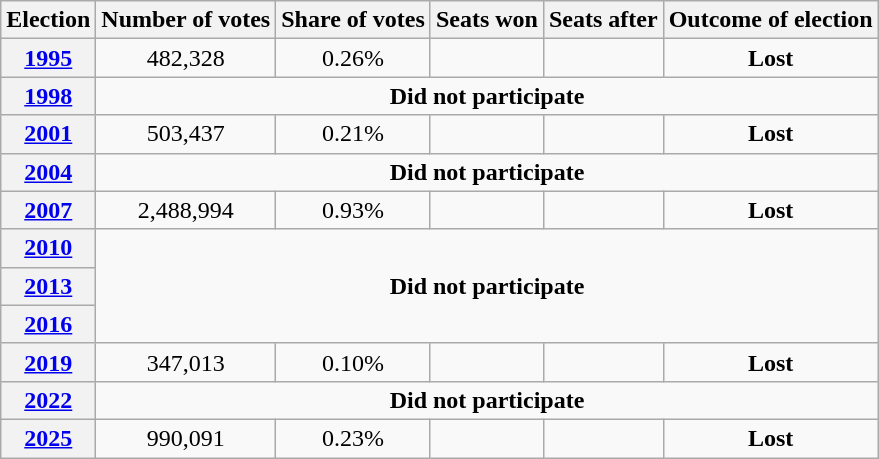<table class="sortable wikitable" style="text-align:center">
<tr>
<th>Election</th>
<th>Number of votes</th>
<th>Share of votes</th>
<th>Seats won</th>
<th>Seats after</th>
<th>Outcome of election</th>
</tr>
<tr>
<th><a href='#'>1995</a></th>
<td>482,328</td>
<td>0.26%</td>
<td></td>
<td></td>
<td><strong>Lost</strong></td>
</tr>
<tr>
<th><a href='#'>1998</a></th>
<td colspan="5"><strong>Did not participate</strong></td>
</tr>
<tr>
<th><a href='#'>2001</a></th>
<td>503,437</td>
<td>0.21%</td>
<td></td>
<td></td>
<td><strong>Lost</strong></td>
</tr>
<tr>
<th><a href='#'>2004</a></th>
<td colspan="5"><strong>Did not participate</strong></td>
</tr>
<tr>
<th><a href='#'>2007</a></th>
<td>2,488,994</td>
<td>0.93%</td>
<td></td>
<td></td>
<td><strong>Lost</strong></td>
</tr>
<tr>
<th><a href='#'>2010</a></th>
<td colspan="5" rowspan="3"><strong>Did not participate</strong></td>
</tr>
<tr>
<th><a href='#'>2013</a></th>
</tr>
<tr>
<th><a href='#'>2016</a></th>
</tr>
<tr>
<th><a href='#'>2019</a></th>
<td>347,013</td>
<td>0.10%</td>
<td></td>
<td></td>
<td><strong>Lost</strong></td>
</tr>
<tr>
<th><a href='#'>2022</a></th>
<td colspan="5"><strong>Did not participate</strong></td>
</tr>
<tr>
<th><a href='#'>2025</a></th>
<td>990,091</td>
<td>0.23%</td>
<td></td>
<td></td>
<td><strong>Lost</strong></td>
</tr>
</table>
